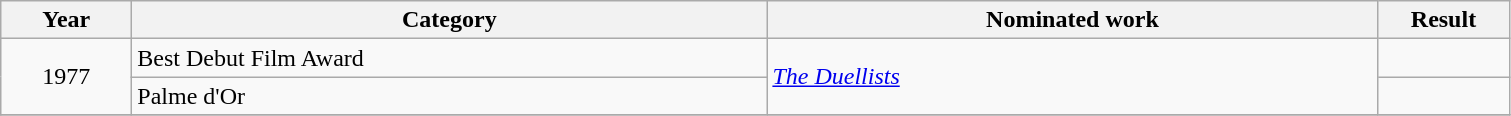<table class=wikitable>
<tr>
<th scope="col" style="width:5em;">Year</th>
<th scope="col" style="width:26em;">Category</th>
<th scope="col" style="width:25em;">Nominated work</th>
<th scope="col" style="width:5em;">Result</th>
</tr>
<tr>
<td style="text-align:center;", rowspan=2>1977</td>
<td>Best Debut Film Award</td>
<td rowspan=2><em><a href='#'>The Duellists</a></em></td>
<td></td>
</tr>
<tr>
<td>Palme d'Or</td>
<td></td>
</tr>
<tr>
</tr>
</table>
